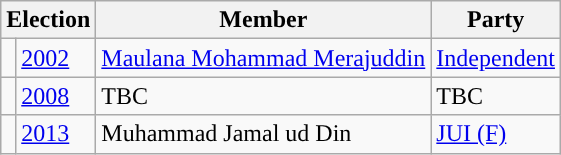<table class="wikitable">
<tr>
<th colspan="2">Election</th>
<th>Member</th>
<th>Party</th>
</tr>
<tr>
<td style="background-color: "></td>
<td><a href='#'>2002</a></td>
<td><a href='#'>Maulana Mohammad Merajuddin</a></td>
<td><a href='#'>Independent</a></td>
</tr>
<tr>
<td style="background-color: "></td>
<td><a href='#'>2008</a></td>
<td>TBC</td>
<td>TBC</td>
</tr>
<tr>
<td style="background-color: "></td>
<td><a href='#'>2013</a></td>
<td>Muhammad Jamal ud Din</td>
<td><a href='#'>JUI (F)</a></td>
</tr>
</table>
